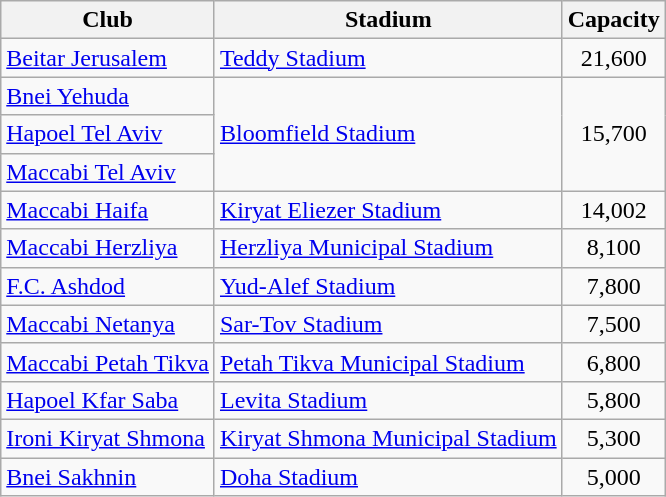<table class="wikitable sortable">
<tr>
<th>Club</th>
<th>Stadium</th>
<th>Capacity</th>
</tr>
<tr>
<td><a href='#'>Beitar Jerusalem</a></td>
<td><a href='#'>Teddy Stadium</a></td>
<td align="center">21,600</td>
</tr>
<tr>
<td><a href='#'>Bnei Yehuda</a></td>
<td rowspan="3"><a href='#'>Bloomfield Stadium</a></td>
<td rowspan="3" align="center">15,700</td>
</tr>
<tr>
<td><a href='#'>Hapoel Tel Aviv</a></td>
</tr>
<tr>
<td><a href='#'>Maccabi Tel Aviv</a></td>
</tr>
<tr>
<td><a href='#'>Maccabi Haifa</a></td>
<td><a href='#'>Kiryat Eliezer Stadium</a></td>
<td align="center">14,002</td>
</tr>
<tr>
<td><a href='#'>Maccabi Herzliya</a></td>
<td><a href='#'>Herzliya Municipal Stadium</a></td>
<td align="center">8,100</td>
</tr>
<tr>
<td><a href='#'>F.C. Ashdod</a></td>
<td><a href='#'>Yud-Alef Stadium</a></td>
<td align="center">7,800</td>
</tr>
<tr>
<td><a href='#'>Maccabi Netanya</a></td>
<td><a href='#'>Sar-Tov Stadium</a></td>
<td align="center">7,500</td>
</tr>
<tr>
<td><a href='#'>Maccabi Petah Tikva</a></td>
<td><a href='#'>Petah Tikva Municipal Stadium</a></td>
<td align="center">6,800</td>
</tr>
<tr>
<td><a href='#'>Hapoel Kfar Saba</a></td>
<td><a href='#'>Levita Stadium</a></td>
<td align="center">5,800</td>
</tr>
<tr>
<td><a href='#'>Ironi Kiryat Shmona</a></td>
<td><a href='#'>Kiryat Shmona Municipal Stadium</a></td>
<td align="center">5,300</td>
</tr>
<tr>
<td><a href='#'>Bnei Sakhnin</a></td>
<td><a href='#'>Doha Stadium</a></td>
<td align="center">5,000</td>
</tr>
</table>
